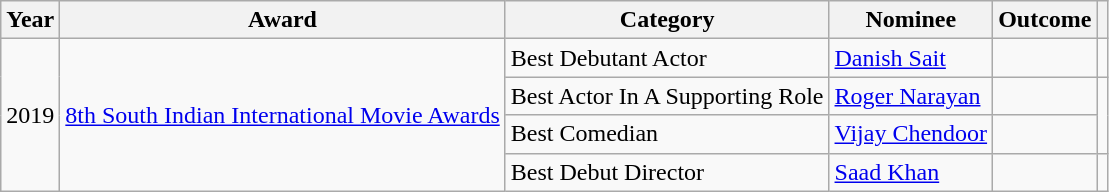<table class="wikitable sortable">
<tr>
<th>Year</th>
<th>Award</th>
<th>Category</th>
<th>Nominee</th>
<th>Outcome</th>
<th scope="col" class="unsortable"></th>
</tr>
<tr>
<td rowspan="4">2019</td>
<td rowspan="4"><a href='#'>8th South Indian International Movie Awards</a></td>
<td>Best Debutant Actor</td>
<td><a href='#'>Danish Sait</a></td>
<td></td>
<td style="text-align:center;"></td>
</tr>
<tr>
<td>Best Actor In A Supporting Role</td>
<td><a href='#'>Roger Narayan</a></td>
<td></td>
<td rowspan="2" style="text-align:center;"></td>
</tr>
<tr>
<td>Best Comedian</td>
<td><a href='#'>Vijay Chendoor</a></td>
<td></td>
</tr>
<tr>
<td>Best Debut Director</td>
<td><a href='#'>Saad Khan</a></td>
<td></td>
<td style="text-align:center;"></td>
</tr>
</table>
